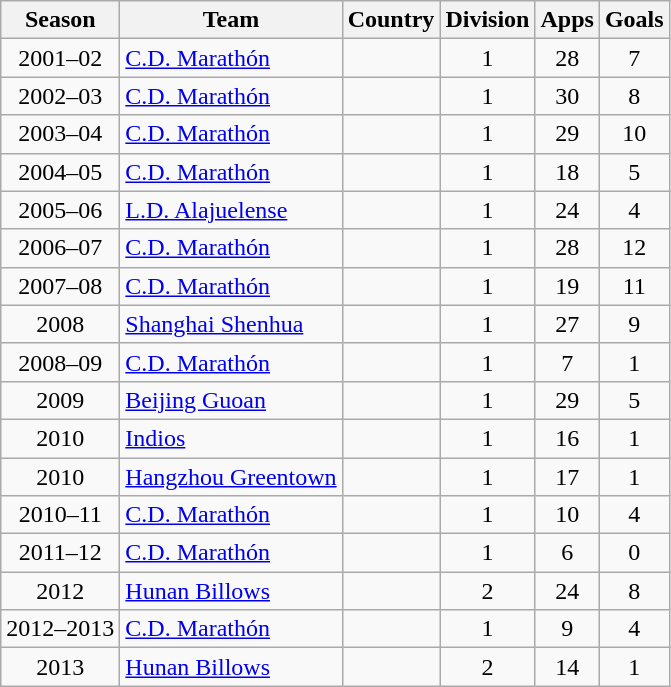<table class="wikitable" style="text-align: center;">
<tr>
<th>Season</th>
<th>Team</th>
<th>Country</th>
<th>Division</th>
<th>Apps</th>
<th>Goals</th>
</tr>
<tr>
<td>2001–02</td>
<td align="left"><a href='#'>C.D. Marathón</a></td>
<td align="left"></td>
<td>1</td>
<td>28</td>
<td>7</td>
</tr>
<tr>
<td>2002–03</td>
<td align="left"><a href='#'>C.D. Marathón</a></td>
<td align="left"></td>
<td>1</td>
<td>30</td>
<td>8</td>
</tr>
<tr>
<td>2003–04</td>
<td align="left"><a href='#'>C.D. Marathón</a></td>
<td align="left"></td>
<td>1</td>
<td>29</td>
<td>10</td>
</tr>
<tr>
<td>2004–05</td>
<td align="left"><a href='#'>C.D. Marathón</a></td>
<td align="left"></td>
<td>1</td>
<td>18</td>
<td>5</td>
</tr>
<tr>
<td>2005–06</td>
<td align="left"><a href='#'>L.D. Alajuelense</a></td>
<td align="left"></td>
<td>1</td>
<td>24</td>
<td>4</td>
</tr>
<tr>
<td>2006–07</td>
<td align="left"><a href='#'>C.D. Marathón</a></td>
<td align="left"></td>
<td>1</td>
<td>28</td>
<td>12</td>
</tr>
<tr>
<td>2007–08</td>
<td align="left"><a href='#'>C.D. Marathón</a></td>
<td align="left"></td>
<td>1</td>
<td>19</td>
<td>11</td>
</tr>
<tr>
<td>2008</td>
<td align="left"><a href='#'>Shanghai Shenhua</a></td>
<td align="left"></td>
<td>1</td>
<td>27</td>
<td>9</td>
</tr>
<tr>
<td>2008–09</td>
<td align="left"><a href='#'>C.D. Marathón</a></td>
<td align="left"></td>
<td>1</td>
<td>7</td>
<td>1</td>
</tr>
<tr>
<td>2009</td>
<td align="left"><a href='#'>Beijing Guoan</a></td>
<td align="left"></td>
<td>1</td>
<td>29</td>
<td>5</td>
</tr>
<tr>
<td>2010</td>
<td align="left"><a href='#'>Indios</a></td>
<td align="left"></td>
<td>1</td>
<td>16</td>
<td>1</td>
</tr>
<tr>
<td>2010</td>
<td align="left"><a href='#'>Hangzhou Greentown</a></td>
<td align="left"></td>
<td>1</td>
<td>17</td>
<td>1</td>
</tr>
<tr>
<td>2010–11</td>
<td align="left"><a href='#'>C.D. Marathón</a></td>
<td align="left"></td>
<td>1</td>
<td>10</td>
<td>4</td>
</tr>
<tr>
<td>2011–12</td>
<td align="left"><a href='#'>C.D. Marathón</a></td>
<td align="left"></td>
<td>1</td>
<td>6</td>
<td>0</td>
</tr>
<tr>
<td>2012</td>
<td align="left"><a href='#'>Hunan Billows</a></td>
<td align="left"></td>
<td>2</td>
<td>24</td>
<td>8</td>
</tr>
<tr>
<td>2012–2013</td>
<td align="left"><a href='#'>C.D. Marathón</a></td>
<td align="left"></td>
<td>1</td>
<td>9</td>
<td>4</td>
</tr>
<tr>
<td>2013</td>
<td align="left"><a href='#'>Hunan Billows</a></td>
<td align="left"></td>
<td>2</td>
<td>14</td>
<td>1</td>
</tr>
</table>
